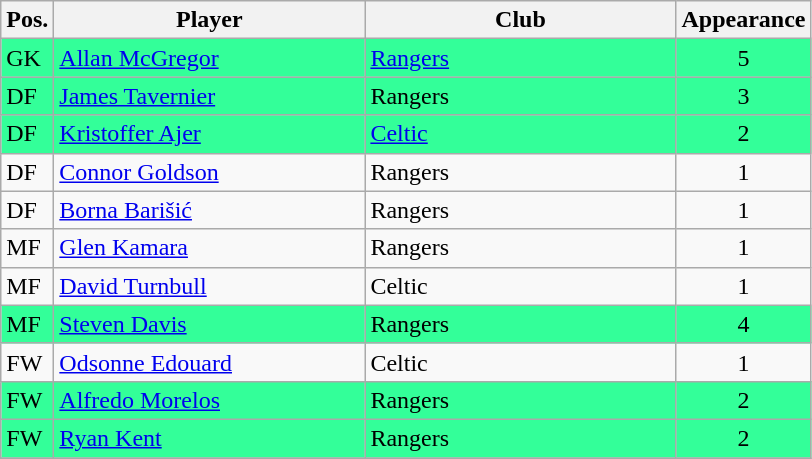<table class="wikitable">
<tr>
<th>Pos.</th>
<th>Player</th>
<th>Club</th>
<th>Appearance</th>
</tr>
<tr style="background:#33ff99;">
<td>GK</td>
<td style="width:200px;"><a href='#'>Allan McGregor</a> </td>
<td style="width:200px;"><a href='#'>Rangers</a></td>
<td align="center">5</td>
</tr>
<tr style="background:#33ff99;">
<td>DF</td>
<td><a href='#'>James Tavernier</a> </td>
<td>Rangers</td>
<td align="center">3</td>
</tr>
<tr style="background:#33ff99;">
<td>DF</td>
<td><a href='#'>Kristoffer Ajer</a> </td>
<td><a href='#'>Celtic</a></td>
<td align="center">2</td>
</tr>
<tr>
<td>DF</td>
<td><a href='#'>Connor Goldson</a></td>
<td>Rangers</td>
<td align="center">1</td>
</tr>
<tr>
<td>DF</td>
<td><a href='#'>Borna Barišić</a></td>
<td>Rangers</td>
<td align="center">1</td>
</tr>
<tr>
<td>MF</td>
<td><a href='#'>Glen Kamara</a></td>
<td>Rangers</td>
<td align="center">1</td>
</tr>
<tr>
<td>MF</td>
<td><a href='#'>David Turnbull</a></td>
<td>Celtic</td>
<td align="center">1</td>
</tr>
<tr style="background:#33ff99;">
<td>MF</td>
<td><a href='#'>Steven Davis</a> </td>
<td>Rangers</td>
<td align="center">4</td>
</tr>
<tr>
<td>FW</td>
<td><a href='#'>Odsonne Edouard</a></td>
<td>Celtic</td>
<td align="center">1</td>
</tr>
<tr style="background:#33ff99;">
<td>FW</td>
<td><a href='#'>Alfredo Morelos</a> </td>
<td>Rangers</td>
<td align="center">2</td>
</tr>
<tr style="background:#33ff99;">
<td>FW</td>
<td><a href='#'>Ryan Kent</a> </td>
<td>Rangers</td>
<td align="center">2</td>
</tr>
<tr>
</tr>
</table>
